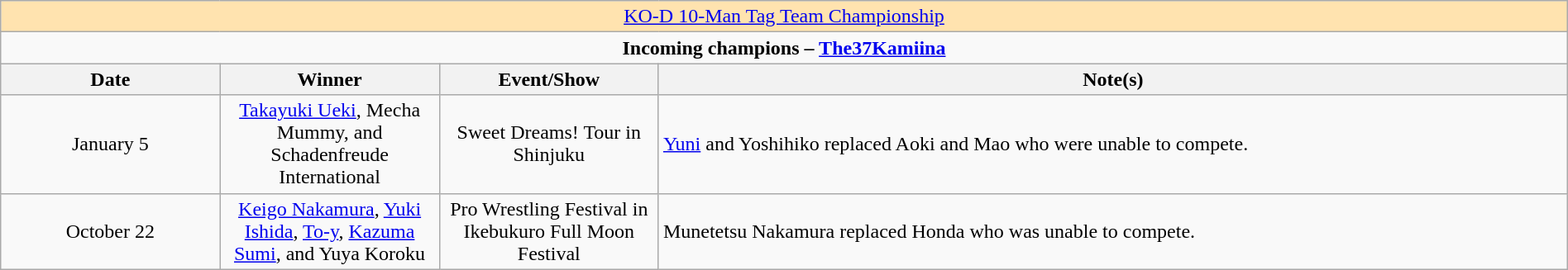<table class="wikitable" style="text-align:center; width:100%;">
<tr style="background:#ffe3af;">
<td colspan="4" style="text-align: center;"><a href='#'>KO-D 10-Man Tag Team Championship</a></td>
</tr>
<tr>
<td colspan="4" style="text-align: center;"><strong>Incoming champions – <a href='#'>The37Kamiina</a> </strong></td>
</tr>
<tr>
<th width=14%>Date</th>
<th width=14%>Winner</th>
<th width=14%>Event/Show</th>
<th width=58%>Note(s)</th>
</tr>
<tr>
<td>January 5</td>
<td><a href='#'>Takayuki Ueki</a>, Mecha Mummy, and Schadenfreude International<br></td>
<td>Sweet Dreams! Tour in Shinjuku</td>
<td align=left><a href='#'>Yuni</a> and Yoshihiko replaced Aoki and Mao who were unable to compete.</td>
</tr>
<tr>
<td>October 22</td>
<td><a href='#'>Keigo Nakamura</a>, <a href='#'>Yuki Ishida</a>, <a href='#'>To-y</a>, <a href='#'>Kazuma Sumi</a>, and Yuya Koroku</td>
<td>Pro Wrestling Festival in Ikebukuro Full Moon Festival</td>
<td align=left>Munetetsu Nakamura replaced Honda who was unable to compete.</td>
</tr>
</table>
